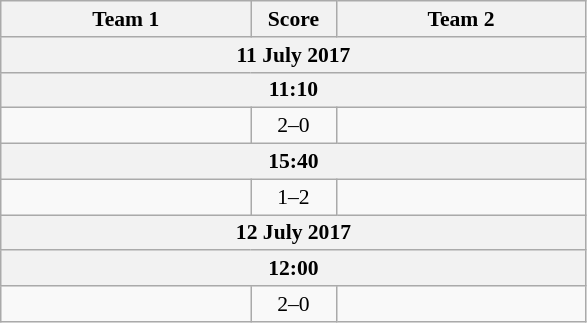<table class="wikitable" style="text-align: center; font-size:90% ">
<tr>
<th align="right" width="160">Team 1</th>
<th width="50">Score</th>
<th align="left" width="160">Team 2</th>
</tr>
<tr>
<th colspan=3>11 July 2017</th>
</tr>
<tr>
<th colspan=3>11:10</th>
</tr>
<tr>
<td align=right></td>
<td align=center>2–0</td>
<td align=left></td>
</tr>
<tr>
<th colspan=3>15:40</th>
</tr>
<tr>
<td align=right></td>
<td align=center>1–2</td>
<td align=left></td>
</tr>
<tr>
<th colspan=3>12 July 2017</th>
</tr>
<tr>
<th colspan=3>12:00</th>
</tr>
<tr>
<td align=right></td>
<td align=center>2–0</td>
<td align=left></td>
</tr>
</table>
